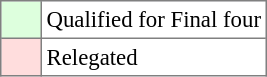<table bgcolor="#f7f8ff" cellpadding="3" cellspacing="0" border="1" style="font-size: 95%; border: gray solid 1px; border-collapse: collapse;text-align:center;">
<tr>
<td style="background: #ddffdd" width="20"></td>
<td bgcolor="#ffffff" align="left">Qualified for Final four</td>
</tr>
<tr>
<td style="background: #ffdddd" width="20"></td>
<td bgcolor="#ffffff" align="left">Relegated</td>
</tr>
</table>
